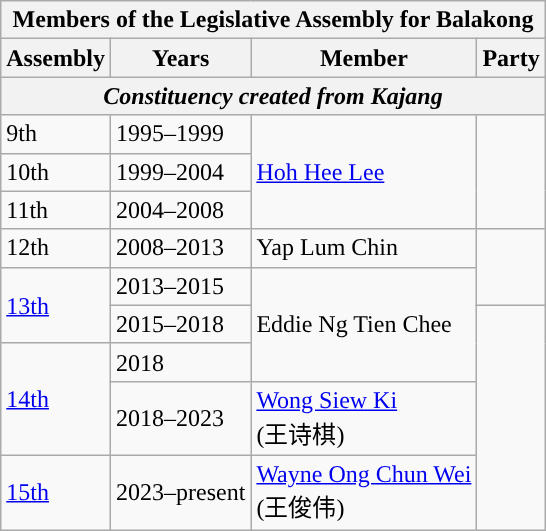<table class=wikitable>
<tr>
<th colspan=4>Members of the Legislative Assembly for Balakong</th>
</tr>
<tr>
<th>Assembly</th>
<th>Years</th>
<th>Member</th>
<th>Party</th>
</tr>
<tr>
<th colspan=4 align=center><em>Constituency created from Kajang</em></th>
</tr>
<tr>
<td>9th</td>
<td>1995–1999</td>
<td rowspan=3><a href='#'>Hoh Hee Lee</a></td>
<td rowspan=3></td>
</tr>
<tr>
<td>10th</td>
<td>1999–2004</td>
</tr>
<tr>
<td>11th</td>
<td>2004–2008</td>
</tr>
<tr>
<td>12th</td>
<td>2008–2013</td>
<td>Yap Lum Chin</td>
<td rowspan=2></td>
</tr>
<tr>
<td rowspan=2><a href='#'>13th</a></td>
<td>2013–2015</td>
<td rowspan=3>Eddie Ng Tien Chee</td>
</tr>
<tr>
<td>2015–2018</td>
<td rowspan=4></td>
</tr>
<tr>
<td rowspan=2><a href='#'>14th</a></td>
<td>2018</td>
</tr>
<tr>
<td>2018–2023</td>
<td><a href='#'>Wong Siew Ki</a> <br> (王诗棋)</td>
</tr>
<tr>
<td><a href='#'>15th</a></td>
<td>2023–present</td>
<td><a href='#'>Wayne Ong Chun Wei</a> <br> (王俊伟)</td>
</tr>
</table>
